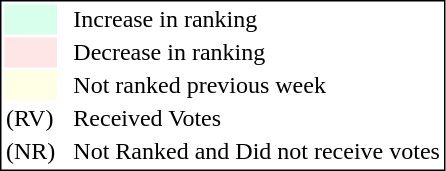<table style="border:1px solid black;">
<tr>
<td style="background:#D8FFEB; width:20px;"></td>
<td> </td>
<td>Increase in ranking</td>
</tr>
<tr>
<td style="background:#FFE6E6; width:20px;"></td>
<td> </td>
<td>Decrease in ranking</td>
</tr>
<tr>
<td style="background:#FFFFE6; width:20px;"></td>
<td> </td>
<td>Not ranked previous week</td>
</tr>
<tr>
<td>(RV)</td>
<td> </td>
<td>Received Votes</td>
</tr>
<tr>
<td>(NR)</td>
<td> </td>
<td>Not Ranked and Did not receive votes</td>
</tr>
</table>
